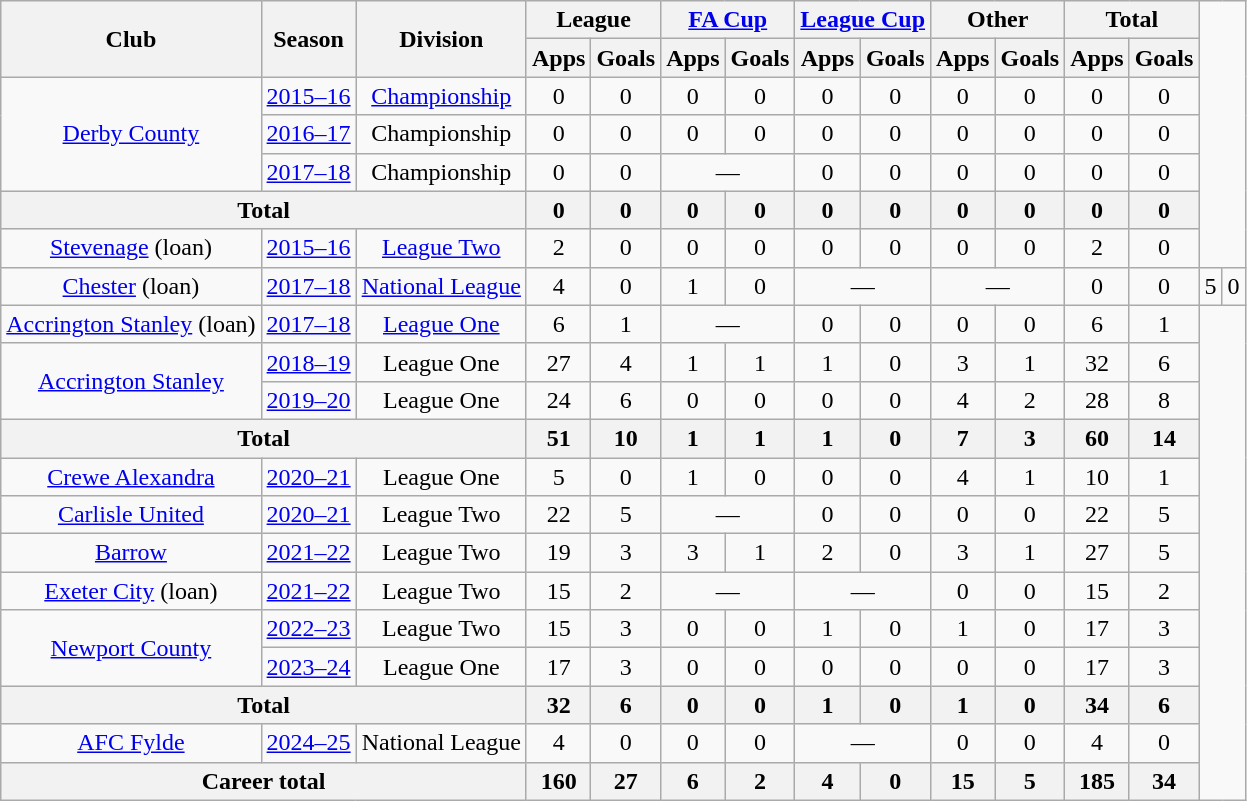<table class="wikitable" style="text-align:center;">
<tr>
<th rowspan="2">Club</th>
<th rowspan="2">Season</th>
<th rowspan="2">Division</th>
<th colspan="2">League</th>
<th colspan="2"><a href='#'>FA Cup</a></th>
<th colspan="2"><a href='#'>League Cup</a></th>
<th colspan="2">Other</th>
<th colspan="2">Total</th>
</tr>
<tr>
<th>Apps</th>
<th>Goals</th>
<th>Apps</th>
<th>Goals</th>
<th>Apps</th>
<th>Goals</th>
<th>Apps</th>
<th>Goals</th>
<th>Apps</th>
<th>Goals</th>
</tr>
<tr>
<td rowspan="3"><a href='#'>Derby County</a></td>
<td><a href='#'>2015–16</a></td>
<td><a href='#'>Championship</a></td>
<td>0</td>
<td>0</td>
<td>0</td>
<td>0</td>
<td>0</td>
<td>0</td>
<td>0</td>
<td>0</td>
<td>0</td>
<td>0</td>
</tr>
<tr>
<td><a href='#'>2016–17</a></td>
<td>Championship</td>
<td>0</td>
<td>0</td>
<td>0</td>
<td>0</td>
<td>0</td>
<td>0</td>
<td>0</td>
<td>0</td>
<td>0</td>
<td>0</td>
</tr>
<tr>
<td><a href='#'>2017–18</a></td>
<td>Championship</td>
<td>0</td>
<td>0</td>
<td colspan=2>—</td>
<td>0</td>
<td>0</td>
<td>0</td>
<td>0</td>
<td>0</td>
<td>0</td>
</tr>
<tr>
<th colspan="3">Total</th>
<th>0</th>
<th>0</th>
<th>0</th>
<th>0</th>
<th>0</th>
<th>0</th>
<th>0</th>
<th>0</th>
<th>0</th>
<th>0</th>
</tr>
<tr>
<td><a href='#'>Stevenage</a> (loan)</td>
<td><a href='#'>2015–16</a></td>
<td><a href='#'>League Two</a></td>
<td>2</td>
<td>0</td>
<td>0</td>
<td>0</td>
<td>0</td>
<td>0</td>
<td>0</td>
<td>0</td>
<td>2</td>
<td>0</td>
</tr>
<tr>
<td><a href='#'>Chester</a> (loan)</td>
<td><a href='#'>2017–18</a></td>
<td><a href='#'>National League</a></td>
<td>4</td>
<td>0</td>
<td>1</td>
<td>0</td>
<td colspan=2>—</td>
<td colspan=2>—</td>
<td>0</td>
<td>0</td>
<td>5</td>
<td>0</td>
</tr>
<tr>
<td><a href='#'>Accrington Stanley</a> (loan)</td>
<td><a href='#'>2017–18</a></td>
<td><a href='#'>League One</a></td>
<td>6</td>
<td>1</td>
<td colspan=2>—</td>
<td>0</td>
<td>0</td>
<td>0</td>
<td>0</td>
<td>6</td>
<td>1</td>
</tr>
<tr>
<td rowspan="2"><a href='#'>Accrington Stanley</a></td>
<td><a href='#'>2018–19</a></td>
<td>League One</td>
<td>27</td>
<td>4</td>
<td>1</td>
<td>1</td>
<td>1</td>
<td>0</td>
<td>3</td>
<td>1</td>
<td>32</td>
<td>6</td>
</tr>
<tr>
<td><a href='#'>2019–20</a></td>
<td>League One</td>
<td>24</td>
<td>6</td>
<td>0</td>
<td>0</td>
<td>0</td>
<td>0</td>
<td>4</td>
<td>2</td>
<td>28</td>
<td>8</td>
</tr>
<tr>
<th colspan="3">Total</th>
<th>51</th>
<th>10</th>
<th>1</th>
<th>1</th>
<th>1</th>
<th>0</th>
<th>7</th>
<th>3</th>
<th>60</th>
<th>14</th>
</tr>
<tr>
<td><a href='#'>Crewe Alexandra</a></td>
<td><a href='#'>2020–21</a></td>
<td>League One</td>
<td>5</td>
<td>0</td>
<td>1</td>
<td>0</td>
<td>0</td>
<td>0</td>
<td>4</td>
<td>1</td>
<td>10</td>
<td>1</td>
</tr>
<tr>
<td><a href='#'>Carlisle United</a></td>
<td><a href='#'>2020–21</a></td>
<td>League Two</td>
<td>22</td>
<td>5</td>
<td colspan=2>—</td>
<td>0</td>
<td>0</td>
<td>0</td>
<td>0</td>
<td>22</td>
<td>5</td>
</tr>
<tr>
<td><a href='#'>Barrow</a></td>
<td><a href='#'>2021–22</a></td>
<td>League Two</td>
<td>19</td>
<td>3</td>
<td>3</td>
<td>1</td>
<td>2</td>
<td>0</td>
<td>3</td>
<td>1</td>
<td>27</td>
<td>5</td>
</tr>
<tr>
<td><a href='#'>Exeter City</a> (loan)</td>
<td><a href='#'>2021–22</a></td>
<td>League Two</td>
<td>15</td>
<td>2</td>
<td colspan=2>—</td>
<td colspan=2>—</td>
<td>0</td>
<td>0</td>
<td>15</td>
<td>2</td>
</tr>
<tr>
<td rowspan="2"><a href='#'>Newport County</a></td>
<td><a href='#'>2022–23</a></td>
<td>League Two</td>
<td>15</td>
<td>3</td>
<td>0</td>
<td>0</td>
<td>1</td>
<td>0</td>
<td>1</td>
<td>0</td>
<td>17</td>
<td>3</td>
</tr>
<tr>
<td><a href='#'>2023–24</a></td>
<td>League One</td>
<td>17</td>
<td>3</td>
<td>0</td>
<td>0</td>
<td>0</td>
<td>0</td>
<td>0</td>
<td>0</td>
<td>17</td>
<td>3</td>
</tr>
<tr>
<th colspan="3">Total</th>
<th>32</th>
<th>6</th>
<th>0</th>
<th>0</th>
<th>1</th>
<th>0</th>
<th>1</th>
<th>0</th>
<th>34</th>
<th>6</th>
</tr>
<tr>
<td><a href='#'>AFC Fylde</a></td>
<td><a href='#'>2024–25</a></td>
<td>National League</td>
<td>4</td>
<td>0</td>
<td>0</td>
<td>0</td>
<td colspan=2>—</td>
<td>0</td>
<td>0</td>
<td>4</td>
<td>0</td>
</tr>
<tr>
<th colspan="3">Career total</th>
<th>160</th>
<th>27</th>
<th>6</th>
<th>2</th>
<th>4</th>
<th>0</th>
<th>15</th>
<th>5</th>
<th>185</th>
<th>34</th>
</tr>
</table>
